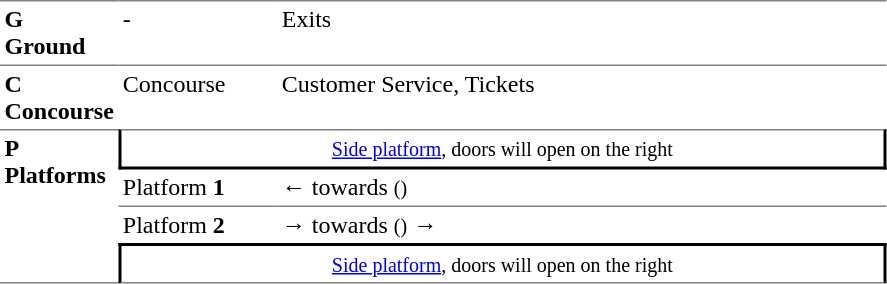<table table border=0 cellspacing=0 cellpadding=3>
<tr>
<td style="border-bottom:solid 1px gray;border-top:solid 1px gray;" width=50 valign=top><strong>G<br>Ground</strong></td>
<td style="border-top:solid 1px gray;border-bottom:solid 1px gray;" width=100 valign=top>-</td>
<td style="border-top:solid 1px gray;border-bottom:solid 1px gray;" width=400 valign=top>Exits</td>
</tr>
<tr>
<td valign=top><strong>C<br>Concourse</strong></td>
<td valign=top>Concourse</td>
<td valign=top>Customer Service, Tickets</td>
</tr>
<tr>
<td style="border-top:solid 1px gray;border-bottom:solid 1px gray;" rowspan=4 valign=top><strong>P<br>Platforms</strong></td>
<td style="border-top:solid 1px gray;border-right:solid 2px black;border-left:solid 2px black;border-bottom:solid 2px black;text-align:center;" colspan=2><small><a href='#'>Side platform</a>, doors will open on the right</small></td>
</tr>
<tr>
<td style="border-bottom:solid 1px gray;">Platform <span><strong>1</strong></span></td>
<td style="border-bottom:solid 1px gray;">←  towards  <small>()</small></td>
</tr>
<tr>
<td>Platform <span><strong>2</strong></span></td>
<td><span>→</span>  towards  <small>()</small> →</td>
</tr>
<tr>
<td style="border-bottom:solid 1px gray;border-top:solid 2px black;border-right:solid 2px black;border-left:solid 2px black;text-align:center;" colspan=2><small><a href='#'>Side platform</a>, doors will open on the right </small></td>
</tr>
</table>
